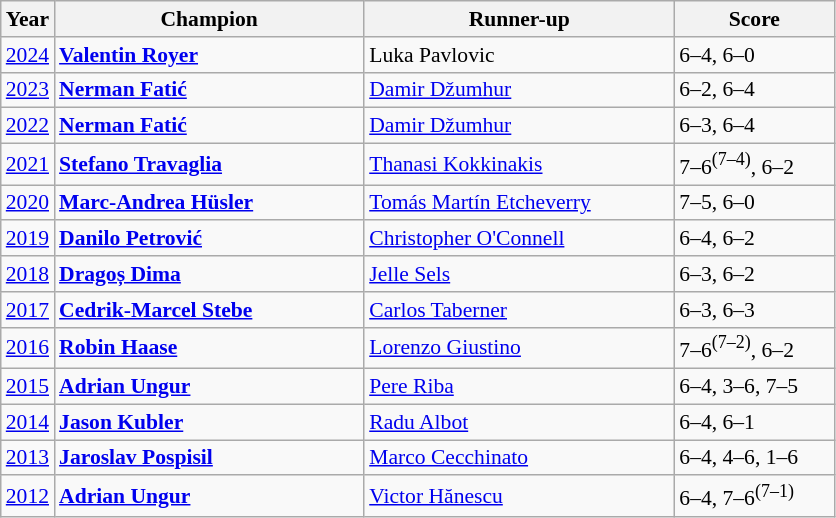<table class="wikitable" style="font-size:90%">
<tr>
<th>Year</th>
<th width="200">Champion</th>
<th width="200">Runner-up</th>
<th width="100">Score</th>
</tr>
<tr>
<td><a href='#'>2024</a></td>
<td> <strong><a href='#'>Valentin Royer</a></strong></td>
<td> Luka Pavlovic</td>
<td>6–4, 6–0</td>
</tr>
<tr>
<td><a href='#'>2023</a></td>
<td> <strong><a href='#'>Nerman Fatić</a></strong></td>
<td> <a href='#'>Damir Džumhur</a></td>
<td>6–2, 6–4</td>
</tr>
<tr>
<td><a href='#'>2022</a></td>
<td> <strong><a href='#'>Nerman Fatić</a></strong></td>
<td> <a href='#'>Damir Džumhur</a></td>
<td>6–3, 6–4</td>
</tr>
<tr>
<td><a href='#'>2021</a></td>
<td> <strong><a href='#'>Stefano Travaglia</a></strong></td>
<td> <a href='#'>Thanasi Kokkinakis</a></td>
<td>7–6<sup>(7–4)</sup>, 6–2</td>
</tr>
<tr>
<td><a href='#'>2020</a></td>
<td> <strong><a href='#'>Marc-Andrea Hüsler</a></strong></td>
<td> <a href='#'>Tomás Martín Etcheverry</a></td>
<td>7–5, 6–0</td>
</tr>
<tr>
<td><a href='#'>2019</a></td>
<td> <strong><a href='#'>Danilo Petrović</a></strong></td>
<td> <a href='#'>Christopher O'Connell</a></td>
<td>6–4, 6–2</td>
</tr>
<tr>
<td><a href='#'>2018</a></td>
<td> <strong><a href='#'>Dragoș Dima</a></strong></td>
<td> <a href='#'>Jelle Sels</a></td>
<td>6–3, 6–2</td>
</tr>
<tr>
<td><a href='#'>2017</a></td>
<td> <strong><a href='#'>Cedrik-Marcel Stebe</a></strong></td>
<td> <a href='#'>Carlos Taberner</a></td>
<td>6–3, 6–3</td>
</tr>
<tr>
<td><a href='#'>2016</a></td>
<td> <strong><a href='#'>Robin Haase</a></strong></td>
<td> <a href='#'>Lorenzo Giustino</a></td>
<td>7–6<sup>(7–2)</sup>, 6–2</td>
</tr>
<tr>
<td><a href='#'>2015</a></td>
<td> <strong><a href='#'>Adrian Ungur</a></strong></td>
<td> <a href='#'>Pere Riba</a></td>
<td>6–4, 3–6, 7–5</td>
</tr>
<tr>
<td><a href='#'>2014</a></td>
<td> <strong><a href='#'>Jason Kubler</a></strong></td>
<td> <a href='#'>Radu Albot</a></td>
<td>6–4, 6–1</td>
</tr>
<tr>
<td><a href='#'>2013</a></td>
<td> <strong><a href='#'>Jaroslav Pospisil</a></strong></td>
<td> <a href='#'>Marco Cecchinato</a></td>
<td>6–4, 4–6, 1–6</td>
</tr>
<tr>
<td><a href='#'>2012</a></td>
<td> <strong><a href='#'>Adrian Ungur</a></strong></td>
<td> <a href='#'>Victor Hănescu</a></td>
<td>6–4, 7–6<sup>(7–1)</sup></td>
</tr>
</table>
